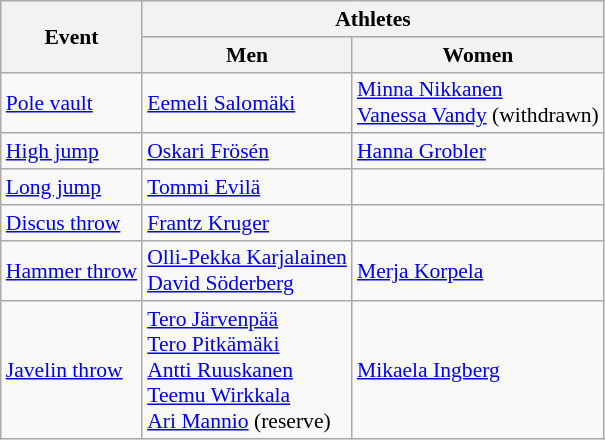<table class=wikitable style="font-size:90%">
<tr>
<th rowspan=2>Event</th>
<th colspan=2>Athletes</th>
</tr>
<tr>
<th>Men</th>
<th>Women</th>
</tr>
<tr>
<td><a href='#'>Pole vault</a></td>
<td><a href='#'>Eemeli Salomäki</a></td>
<td><a href='#'>Minna Nikkanen</a><br><a href='#'>Vanessa Vandy</a> (withdrawn)</td>
</tr>
<tr>
<td><a href='#'>High jump</a></td>
<td><a href='#'>Oskari Frösén</a></td>
<td><a href='#'>Hanna Grobler</a></td>
</tr>
<tr>
<td><a href='#'>Long jump</a></td>
<td><a href='#'>Tommi Evilä</a></td>
<td></td>
</tr>
<tr>
<td><a href='#'>Discus throw</a></td>
<td><a href='#'>Frantz Kruger</a></td>
<td></td>
</tr>
<tr>
<td><a href='#'>Hammer throw</a></td>
<td><a href='#'>Olli-Pekka Karjalainen</a><br><a href='#'>David Söderberg</a></td>
<td><a href='#'>Merja Korpela</a></td>
</tr>
<tr>
<td><a href='#'>Javelin throw</a></td>
<td><a href='#'>Tero Järvenpää</a><br><a href='#'>Tero Pitkämäki</a><br><a href='#'>Antti Ruuskanen</a><br><a href='#'>Teemu Wirkkala</a><br><a href='#'>Ari Mannio</a> (reserve)</td>
<td><a href='#'>Mikaela Ingberg</a></td>
</tr>
</table>
